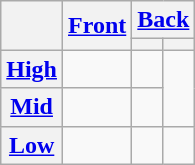<table class="wikitable" style="text-align:center">
<tr>
<th rowspan="2"></th>
<th rowspan="2"><a href='#'>Front</a></th>
<th colspan="2"><a href='#'>Back</a></th>
</tr>
<tr>
<th></th>
<th></th>
</tr>
<tr>
<th><a href='#'>High</a></th>
<td></td>
<td></td>
<td rowspan="2"></td>
</tr>
<tr>
<th><a href='#'>Mid</a></th>
<td></td>
<td></td>
</tr>
<tr>
<th><a href='#'>Low</a></th>
<td></td>
<td></td>
<td></td>
</tr>
</table>
